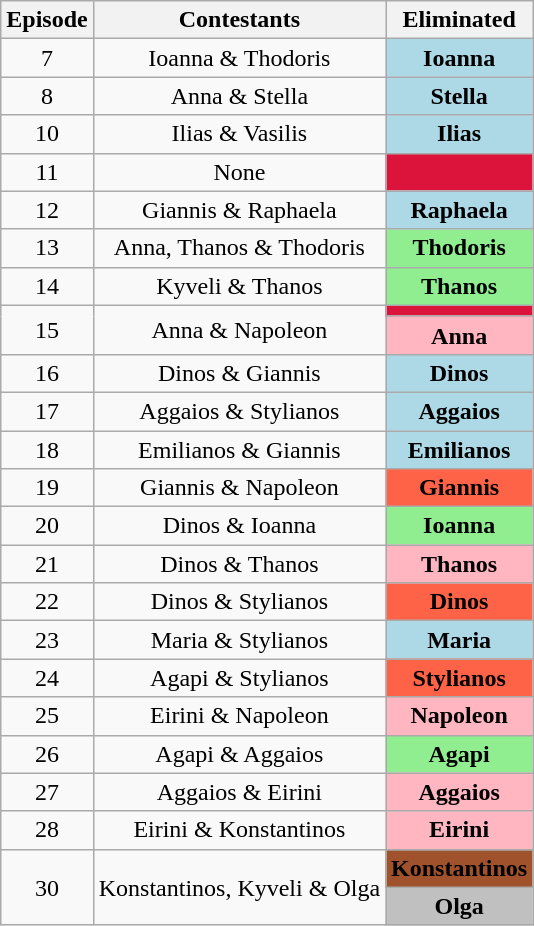<table class="wikitable" border="2" style="text-align:center">
<tr>
<th>Episode</th>
<th>Contestants</th>
<th>Eliminated</th>
</tr>
<tr>
<td>7</td>
<td>Ioanna & Thodoris</td>
<td style="background:lightblue"><strong>Ioanna</strong></td>
</tr>
<tr>
<td>8</td>
<td>Anna & Stella</td>
<td style="background:lightblue"><strong>Stella</strong></td>
</tr>
<tr>
<td>10</td>
<td>Ilias & Vasilis</td>
<td style="background:lightblue"><strong>Ilias</strong></td>
</tr>
<tr>
<td>11</td>
<td>None</td>
<td style="background:crimson"><strong></strong></td>
</tr>
<tr>
<td>12</td>
<td>Giannis & Raphaela</td>
<td style="background:lightblue"><strong>Raphaela</strong></td>
</tr>
<tr>
<td>13</td>
<td>Anna, Thanos & Thodoris</td>
<td style="background:lightgreen"><strong>Thodoris</strong></td>
</tr>
<tr>
<td>14</td>
<td>Kyveli & Thanos</td>
<td style="background:lightgreen"><strong>Thanos</strong></td>
</tr>
<tr>
<td rowspan=2>15</td>
<td rowspan=2>Anna & Napoleon</td>
<td style="background:crimson"><strong></strong></td>
</tr>
<tr>
<td style="background:Lightpink"><strong>Anna</strong></td>
</tr>
<tr>
<td>16</td>
<td>Dinos & Giannis</td>
<td style="background:lightblue"><strong>Dinos</strong></td>
</tr>
<tr>
<td>17</td>
<td>Aggaios & Stylianos</td>
<td style="background:lightblue"><strong>Aggaios</strong></td>
</tr>
<tr>
<td>18</td>
<td>Emilianos & Giannis</td>
<td style="background:lightblue"><strong>Emilianos</strong></td>
</tr>
<tr>
<td>19</td>
<td>Giannis & Napoleon</td>
<td style="background:Tomato"><strong>Giannis</strong></td>
</tr>
<tr>
<td>20</td>
<td>Dinos & Ioanna</td>
<td style="background:lightgreen"><strong>Ioanna</strong></td>
</tr>
<tr>
<td>21</td>
<td>Dinos & Thanos</td>
<td style="background:lightpink"><strong>Thanos</strong></td>
</tr>
<tr>
<td>22</td>
<td>Dinos & Stylianos</td>
<td style="background:Tomato"><strong>Dinos</strong></td>
</tr>
<tr>
<td>23</td>
<td>Maria & Stylianos</td>
<td style="background:lightblue"><strong>Maria</strong></td>
</tr>
<tr>
<td>24</td>
<td>Agapi & Stylianos</td>
<td style="background:Tomato"><strong>Stylianos</strong></td>
</tr>
<tr>
<td>25</td>
<td>Eirini & Napoleon</td>
<td style="background:lightpink"><strong>Napoleon</strong></td>
</tr>
<tr>
<td>26</td>
<td>Agapi & Aggaios</td>
<td style="background:lightgreen"><strong>Agapi</strong></td>
</tr>
<tr>
<td>27</td>
<td>Aggaios & Eirini</td>
<td style="background:lightpink"><strong>Aggaios</strong></td>
</tr>
<tr>
<td>28</td>
<td>Eirini & Konstantinos</td>
<td style="background: lightpink"><strong>Eirini</strong></td>
</tr>
<tr>
<td rowspan=3>30</td>
<td rowspan=3>Konstantinos, Kyveli & Olga</td>
</tr>
<tr>
<td style="background:sienna"><strong>Konstantinos</strong></td>
</tr>
<tr>
<td style="background:silver"><strong>Olga</strong></td>
</tr>
</table>
